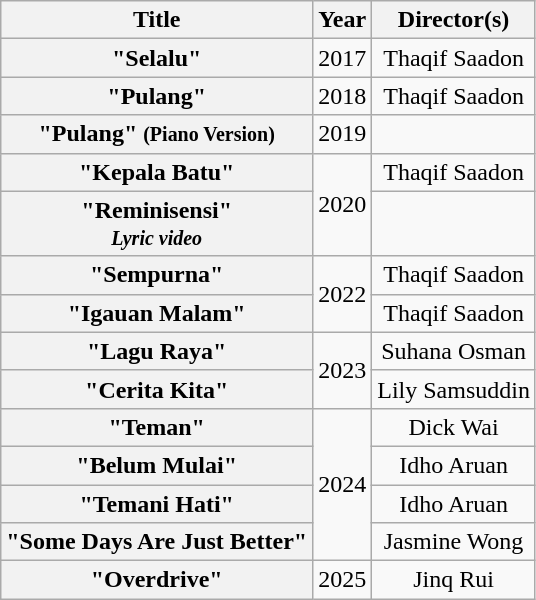<table class="wikitable plainrowheaders" style="text-align:center;">
<tr>
<th>Title</th>
<th>Year</th>
<th>Director(s)</th>
</tr>
<tr>
<th scope="row">"Selalu"</th>
<td>2017</td>
<td>Thaqif Saadon</td>
</tr>
<tr>
<th scope="row">"Pulang"</th>
<td>2018</td>
<td>Thaqif Saadon</td>
</tr>
<tr>
<th scope="row">"Pulang" <small>(Piano Version)</small></th>
<td>2019</td>
<td></td>
</tr>
<tr>
<th scope="row">"Kepala Batu"</th>
<td rowspan="2">2020</td>
<td>Thaqif Saadon</td>
</tr>
<tr>
<th scope="row">"Reminisensi"<br><small><em>Lyric video</em></small></th>
<td></td>
</tr>
<tr>
<th scope="row">"Sempurna"</th>
<td rowspan="2">2022</td>
<td>Thaqif Saadon</td>
</tr>
<tr>
<th scope="row">"Igauan Malam"</th>
<td>Thaqif Saadon</td>
</tr>
<tr>
<th scope="row">"Lagu Raya"</th>
<td rowspan="2">2023</td>
<td>Suhana Osman</td>
</tr>
<tr>
<th scope="row">"Cerita Kita"</th>
<td>Lily Samsuddin</td>
</tr>
<tr>
<th scope="row">"Teman"</th>
<td rowspan="4">2024</td>
<td>Dick Wai</td>
</tr>
<tr>
<th scope="row">"Belum Mulai"</th>
<td>Idho Aruan</td>
</tr>
<tr>
<th scope="row">"Temani Hati"</th>
<td>Idho Aruan</td>
</tr>
<tr>
<th scope="row">"Some Days Are Just Better"</th>
<td>Jasmine Wong</td>
</tr>
<tr>
<th scope="row">"Overdrive"</th>
<td>2025</td>
<td>Jinq Rui</td>
</tr>
</table>
